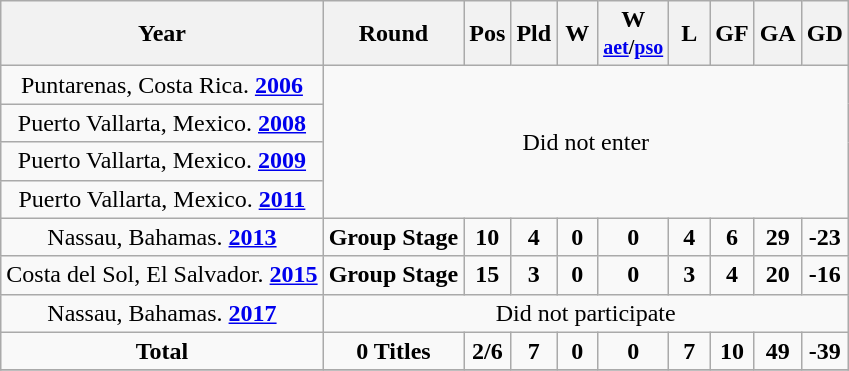<table class="wikitable" style="text-align: center;">
<tr>
<th>Year</th>
<th>Round</th>
<th width=20>Pos</th>
<th width=20>Pld</th>
<th width=20>W</th>
<th width=20>W<br><small><a href='#'>aet</a>/<a href='#'>pso</a></small></th>
<th width=20>L</th>
<th width=20>GF</th>
<th width=20>GA</th>
<th width=20>GD</th>
</tr>
<tr style="background:;">
<td>Puntarenas, Costa Rica. <strong><a href='#'>2006</a></strong></td>
<td rowspan=4 colspan=9>Did not enter</td>
</tr>
<tr style="background:;">
<td>Puerto Vallarta, Mexico. <strong><a href='#'>2008</a></strong></td>
</tr>
<tr style="background:;">
<td>Puerto Vallarta, Mexico. <strong><a href='#'>2009</a></strong></td>
</tr>
<tr style="background:;">
<td>Puerto Vallarta, Mexico. <strong><a href='#'>2011</a></strong></td>
</tr>
<tr style="background:;">
<td>Nassau, Bahamas. <strong><a href='#'>2013</a></strong></td>
<td><strong>Group Stage</strong></td>
<td><strong>10</strong></td>
<td><strong>4</strong></td>
<td><strong>0</strong></td>
<td><strong>0</strong></td>
<td><strong>4</strong></td>
<td><strong>6</strong></td>
<td><strong>29</strong></td>
<td><strong>-23</strong></td>
</tr>
<tr style="background:;">
<td>Costa del Sol, El Salvador. <strong><a href='#'>2015</a></strong></td>
<td><strong>Group Stage</strong></td>
<td><strong>15</strong></td>
<td><strong>3</strong></td>
<td><strong>0</strong></td>
<td><strong>0</strong></td>
<td><strong>3</strong></td>
<td><strong>4</strong></td>
<td><strong>20</strong></td>
<td><strong>-16</strong></td>
</tr>
<tr style="background:;">
<td>Nassau, Bahamas. <strong><a href='#'>2017</a></strong></td>
<td colspan=9>Did not participate</td>
</tr>
<tr>
<td><strong>Total</strong></td>
<td><strong>0 Titles</strong></td>
<td><strong>2/6</strong></td>
<td><strong>7</strong></td>
<td><strong>0</strong></td>
<td><strong>0</strong></td>
<td><strong>7</strong></td>
<td><strong>10</strong></td>
<td><strong>49</strong></td>
<td><strong>-39</strong></td>
</tr>
<tr>
</tr>
</table>
